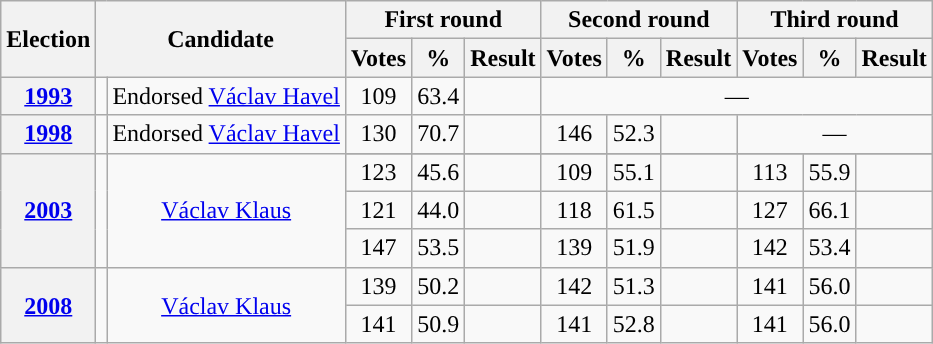<table class="wikitable" style=text-align:center;">
<tr>
<th rowspan=2>Election</th>
<th rowspan=2 colspan=2>Candidate</th>
<th colspan=3>First round</th>
<th colspan=3>Second round</th>
<th colspan=3>Third round</th>
</tr>
<tr>
<th>Votes</th>
<th>%</th>
<th>Result</th>
<th>Votes</th>
<th>%</th>
<th>Result</th>
<th>Votes</th>
<th>%</th>
<th>Result</th>
</tr>
<tr>
<th><a href='#'>1993</a></th>
<td style="background-color: "></td>
<td>Endorsed <a href='#'>Václav Havel</a></td>
<td>109</td>
<td>63.4</td>
<td></td>
<td colspan=6 align=center>—</td>
</tr>
<tr>
<th><a href='#'>1998</a></th>
<td style="background-color: "></td>
<td>Endorsed <a href='#'>Václav Havel</a></td>
<td>130</td>
<td>70.7</td>
<td></td>
<td>146</td>
<td>52.3</td>
<td></td>
<td colspan=3 align=center>—</td>
</tr>
<tr>
<th rowspan=4><a href='#'>2003</a></th>
<td rowspan=4 style="background-color: "></td>
<td rowspan=4><a href='#'>Václav Klaus</a></td>
</tr>
<tr>
<td>123</td>
<td>45.6</td>
<td></td>
<td>109</td>
<td>55.1</td>
<td></td>
<td>113</td>
<td>55.9</td>
<td></td>
</tr>
<tr>
<td>121</td>
<td>44.0</td>
<td></td>
<td>118</td>
<td>61.5</td>
<td></td>
<td>127</td>
<td>66.1</td>
<td></td>
</tr>
<tr>
<td>147</td>
<td>53.5</td>
<td></td>
<td>139</td>
<td>51.9</td>
<td></td>
<td>142</td>
<td>53.4</td>
<td></td>
</tr>
<tr>
<th rowspan=2><a href='#'>2008</a></th>
<td rowspan=2; style="background-color: "></td>
<td rowspan=2><a href='#'>Václav Klaus</a></td>
<td>139</td>
<td>50.2</td>
<td></td>
<td>142</td>
<td>51.3</td>
<td></td>
<td>141</td>
<td>56.0</td>
<td></td>
</tr>
<tr>
<td>141</td>
<td>50.9</td>
<td></td>
<td>141</td>
<td>52.8</td>
<td></td>
<td>141</td>
<td>56.0</td>
<td></td>
</tr>
</table>
